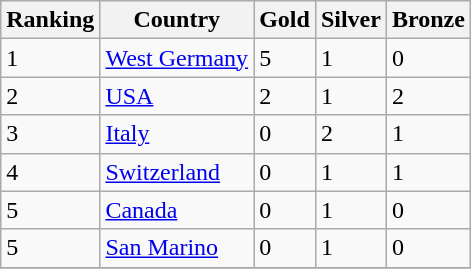<table class="wikitable">
<tr>
<th>Ranking</th>
<th>Country</th>
<th>Gold </th>
<th>Silver </th>
<th>Bronze </th>
</tr>
<tr>
<td>1</td>
<td> <a href='#'>West Germany</a></td>
<td>5</td>
<td>1</td>
<td>0</td>
</tr>
<tr>
<td>2</td>
<td> <a href='#'>USA</a></td>
<td>2</td>
<td>1</td>
<td>2</td>
</tr>
<tr>
<td>3</td>
<td> <a href='#'>Italy</a></td>
<td>0</td>
<td>2</td>
<td>1</td>
</tr>
<tr>
<td>4</td>
<td> <a href='#'>Switzerland</a></td>
<td>0</td>
<td>1</td>
<td>1</td>
</tr>
<tr>
<td>5</td>
<td> <a href='#'>Canada</a></td>
<td>0</td>
<td>1</td>
<td>0</td>
</tr>
<tr>
<td>5</td>
<td> <a href='#'>San Marino</a></td>
<td>0</td>
<td>1</td>
<td>0</td>
</tr>
<tr>
</tr>
</table>
